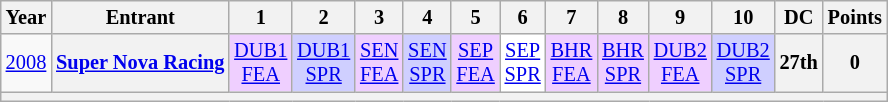<table class="wikitable" style="text-align:center; font-size:85%">
<tr>
<th>Year</th>
<th>Entrant</th>
<th>1</th>
<th>2</th>
<th>3</th>
<th>4</th>
<th>5</th>
<th>6</th>
<th>7</th>
<th>8</th>
<th>9</th>
<th>10</th>
<th>DC</th>
<th>Points</th>
</tr>
<tr>
<td><a href='#'>2008</a></td>
<th nowrap><a href='#'>Super Nova Racing</a></th>
<td style="background:#EFCFFF;"><a href='#'>DUB1<br>FEA</a><br></td>
<td style="background:#CFCFFF;"><a href='#'>DUB1<br>SPR</a><br></td>
<td style="background:#EFCFFF;"><a href='#'>SEN<br>FEA</a><br></td>
<td style="background:#CFCFFF;"><a href='#'>SEN<br>SPR</a><br></td>
<td style="background:#EFCFFF;"><a href='#'>SEP<br>FEA</a><br></td>
<td style="background:#FFFFFF;"><a href='#'>SEP<br>SPR</a><br></td>
<td style="background:#EFCFFF;"><a href='#'>BHR<br>FEA</a><br></td>
<td style="background:#EFCFFF;"><a href='#'>BHR<br>SPR</a><br></td>
<td style="background:#EFCFFF;"><a href='#'>DUB2<br>FEA</a><br></td>
<td style="background:#CFCFFF;"><a href='#'>DUB2<br>SPR</a><br></td>
<th>27th</th>
<th>0</th>
</tr>
<tr>
<th colspan="15"></th>
</tr>
</table>
